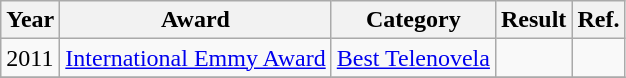<table class="wikitable">
<tr>
<th>Year</th>
<th>Award</th>
<th>Category</th>
<th>Result</th>
<th>Ref.</th>
</tr>
<tr>
<td>2011</td>
<td><a href='#'>International Emmy Award</a></td>
<td><a href='#'>Best Telenovela</a></td>
<td></td>
<td></td>
</tr>
<tr>
</tr>
</table>
